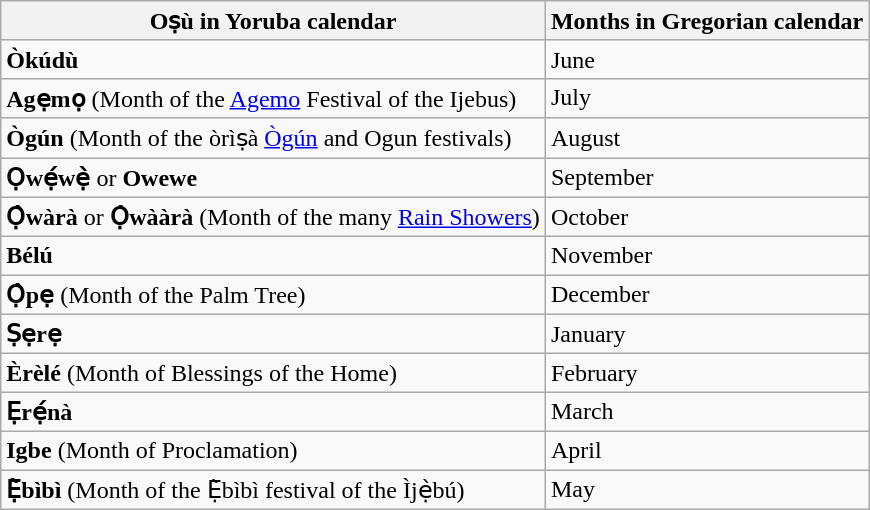<table class="wikitable">
<tr>
<th>Oṣù in Yoruba calendar</th>
<th>Months in Gregorian calendar</th>
</tr>
<tr>
<td><strong>Òkúdù</strong></td>
<td>June</td>
</tr>
<tr>
<td><strong>Agẹmọ</strong> (Month of the <a href='#'>Agemo</a> Festival of the Ijebus)</td>
<td>July</td>
</tr>
<tr>
<td><strong>Ògún</strong> (Month of the òrìṣà <a href='#'>Ògún</a> and Ogun festivals)</td>
<td>August</td>
</tr>
<tr>
<td><strong>Ọwẹ́wẹ̀</strong> or <strong>Owewe</strong></td>
<td>September</td>
</tr>
<tr>
<td><strong>Ọ̀wàrà</strong> or <strong>Ọ̀wààrà</strong> (Month of the many <a href='#'>Rain Showers</a>)</td>
<td>October</td>
</tr>
<tr>
<td><strong>Bélú</strong></td>
<td>November</td>
</tr>
<tr>
<td><strong>Ọ̀pẹ</strong> (Month of the Palm Tree)</td>
<td>December</td>
</tr>
<tr>
<td><strong>Ṣẹrẹ</strong></td>
<td>January</td>
</tr>
<tr>
<td><strong>Èrèlé</strong> (Month of Blessings of the Home)</td>
<td>February</td>
</tr>
<tr>
<td><strong>Ẹrẹ́nà</strong></td>
<td>March</td>
</tr>
<tr>
<td><strong>Igbe</strong> (Month of Proclamation)</td>
<td>April</td>
</tr>
<tr>
<td><strong>Ẹ̀bìbì</strong> (Month of the Ẹ̀bìbì festival of the Ìjẹ̀bú)</td>
<td>May</td>
</tr>
</table>
